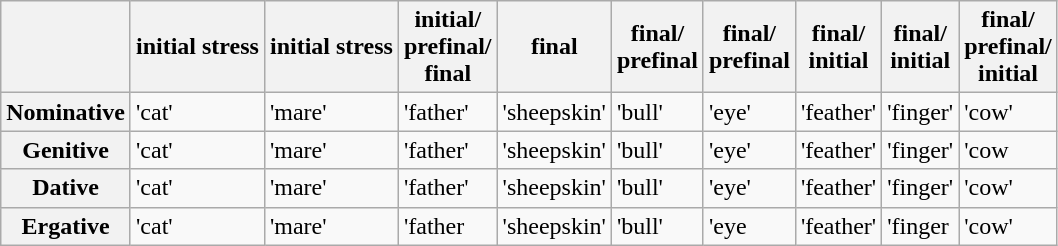<table class="wikitable">
<tr>
<th></th>
<th>initial stress<br></th>
<th>initial stress<br></th>
<th>initial/<br>prefinal/<br>final<br></th>
<th>final<br></th>
<th>final/<br>prefinal<br></th>
<th>final/<br>prefinal<br></th>
<th>final/<br>initial<br></th>
<th>final/<br>initial<br></th>
<th>final/<br>prefinal/<br>initial<br></th>
</tr>
<tr>
<th>Nominative</th>
<td> 'cat'</td>
<td> 'mare'</td>
<td> 'father'</td>
<td> 'sheepskin'</td>
<td> 'bull'</td>
<td> 'eye'</td>
<td> 'feather'</td>
<td> 'finger'</td>
<td> 'cow'</td>
</tr>
<tr>
<th>Genitive</th>
<td> 'cat'</td>
<td> 'mare'</td>
<td> 'father'</td>
<td> 'sheepskin'</td>
<td> 'bull'</td>
<td> 'eye'</td>
<td> 'feather'</td>
<td> 'finger'</td>
<td> 'cow</td>
</tr>
<tr>
<th>Dative</th>
<td> 'cat'</td>
<td> 'mare'</td>
<td> 'father'</td>
<td> 'sheepskin'</td>
<td> 'bull'</td>
<td> 'eye'</td>
<td> 'feather'</td>
<td> 'finger'</td>
<td> 'cow'</td>
</tr>
<tr>
<th>Ergative</th>
<td> 'cat'</td>
<td> 'mare'</td>
<td> 'father</td>
<td> 'sheepskin'</td>
<td> 'bull'</td>
<td> 'eye</td>
<td> 'feather'</td>
<td> 'finger</td>
<td> 'cow'</td>
</tr>
</table>
